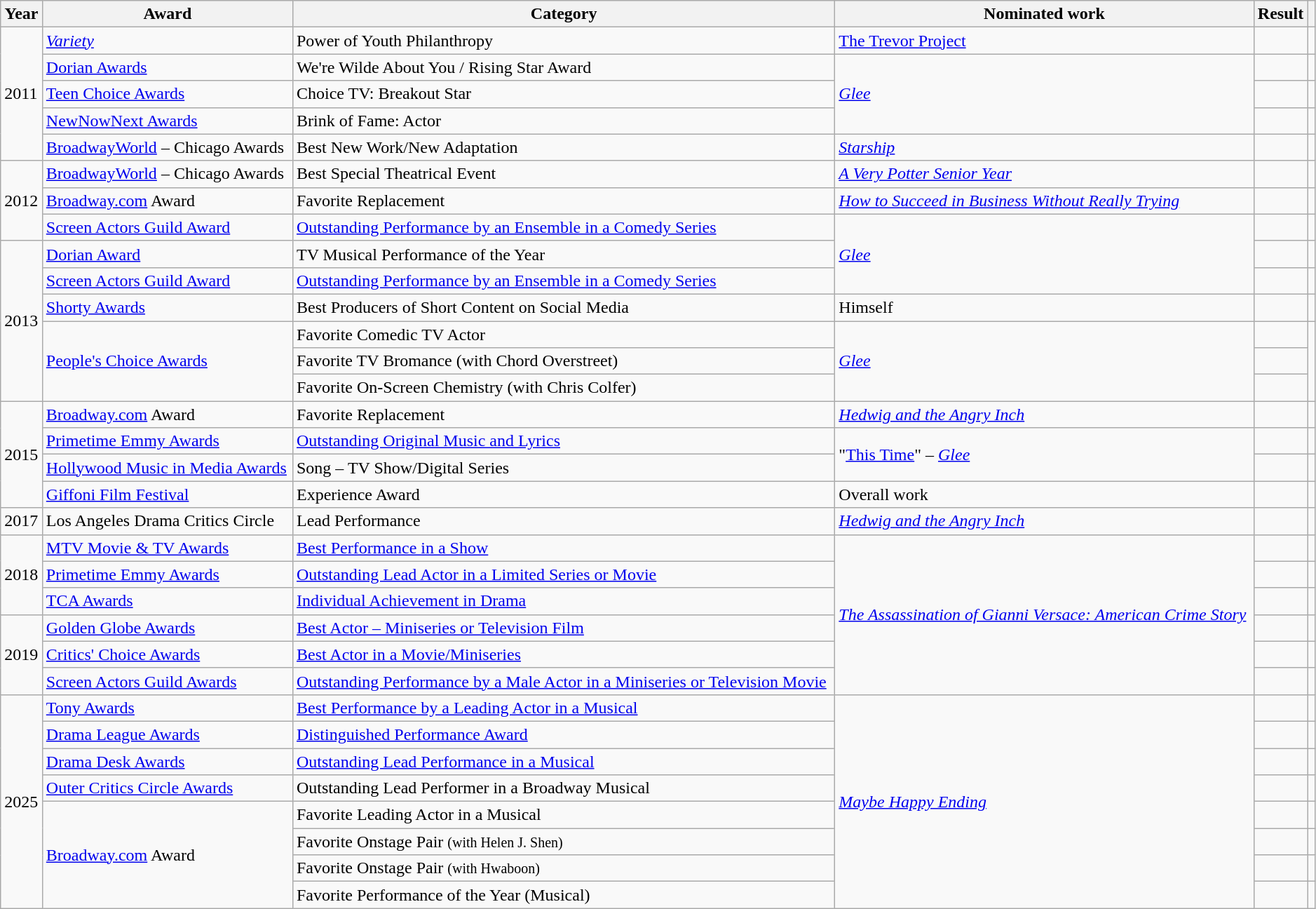<table class="wikitable sortable plainrowheaders" style="width:99%;">
<tr>
<th>Year</th>
<th>Award</th>
<th>Category</th>
<th>Nominated work</th>
<th>Result</th>
<th class="unsortable"></th>
</tr>
<tr>
<td rowspan="5">2011</td>
<td><em><a href='#'>Variety</a></em></td>
<td>Power of Youth Philanthropy</td>
<td><a href='#'>The Trevor Project</a></td>
<td></td>
<td style="text-align: center;"></td>
</tr>
<tr>
<td><a href='#'>Dorian Awards</a></td>
<td>We're Wilde About You / Rising Star Award</td>
<td rowspan="3"><em><a href='#'>Glee</a></em></td>
<td></td>
<td style="text-align: center;"></td>
</tr>
<tr>
<td><a href='#'>Teen Choice Awards</a></td>
<td>Choice TV: Breakout Star</td>
<td></td>
<td style="text-align: center;"></td>
</tr>
<tr>
<td><a href='#'>NewNowNext Awards</a></td>
<td>Brink of Fame: Actor</td>
<td></td>
<td style="text-align: center;"></td>
</tr>
<tr>
<td><a href='#'>BroadwayWorld</a> – Chicago Awards</td>
<td>Best New Work/New Adaptation</td>
<td><em><a href='#'>Starship</a></em></td>
<td></td>
<td style="text-align: center;"></td>
</tr>
<tr>
<td rowspan="3">2012</td>
<td><a href='#'>BroadwayWorld</a> – Chicago Awards</td>
<td>Best Special Theatrical Event</td>
<td><em><a href='#'>A Very Potter Senior Year</a></em></td>
<td></td>
<td style="text-align: center;"></td>
</tr>
<tr>
<td><a href='#'>Broadway.com</a> Award</td>
<td>Favorite Replacement</td>
<td><em><a href='#'>How to Succeed in Business Without Really Trying</a></em></td>
<td></td>
<td style="text-align: center;"></td>
</tr>
<tr>
<td><a href='#'>Screen Actors Guild Award</a></td>
<td><a href='#'>Outstanding Performance by an Ensemble in a Comedy Series</a></td>
<td rowspan=3><em><a href='#'>Glee</a></em></td>
<td></td>
<td style="text-align: center;"></td>
</tr>
<tr>
<td rowspan="6">2013</td>
<td><a href='#'>Dorian Award</a></td>
<td>TV Musical Performance of the Year</td>
<td></td>
<td style="text-align: center;"></td>
</tr>
<tr>
<td><a href='#'>Screen Actors Guild Award</a></td>
<td><a href='#'>Outstanding Performance by an Ensemble in a Comedy Series</a></td>
<td></td>
<td style="text-align: center;"></td>
</tr>
<tr>
<td><a href='#'>Shorty Awards</a></td>
<td>Best Producers of Short Content on Social Media</td>
<td>Himself</td>
<td></td>
<td style="text-align: center;"></td>
</tr>
<tr>
<td rowspan="3"><a href='#'>People's Choice Awards</a></td>
<td>Favorite Comedic TV Actor</td>
<td rowspan="3"><em><a href='#'>Glee</a></em></td>
<td></td>
<td rowspan="3" style="text-align: center;"></td>
</tr>
<tr>
<td>Favorite TV Bromance (with Chord Overstreet)</td>
<td></td>
</tr>
<tr>
<td>Favorite On-Screen Chemistry (with Chris Colfer)</td>
<td></td>
</tr>
<tr>
<td rowspan="4">2015</td>
<td><a href='#'>Broadway.com</a> Award</td>
<td>Favorite Replacement</td>
<td><em><a href='#'>Hedwig and the Angry Inch</a></em></td>
<td></td>
<td style="text-align: center;"></td>
</tr>
<tr>
<td><a href='#'>Primetime Emmy Awards</a></td>
<td><a href='#'>Outstanding Original Music and Lyrics</a></td>
<td rowspan="2">"<a href='#'>This Time</a>" – <em><a href='#'>Glee</a></em></td>
<td></td>
<td style="text-align: center;"></td>
</tr>
<tr>
<td><a href='#'>Hollywood Music in Media Awards</a></td>
<td>Song – TV Show/Digital Series</td>
<td></td>
<td style="text-align: center;"></td>
</tr>
<tr>
<td><a href='#'>Giffoni Film Festival</a></td>
<td>Experience Award</td>
<td>Overall work</td>
<td></td>
<td style="text-align: center;"></td>
</tr>
<tr>
<td>2017</td>
<td>Los Angeles Drama Critics Circle</td>
<td>Lead Performance</td>
<td><em><a href='#'>Hedwig and the Angry Inch</a></em></td>
<td></td>
<td style="text-align: center;"></td>
</tr>
<tr>
<td rowspan="3">2018</td>
<td><a href='#'>MTV Movie & TV Awards</a></td>
<td><a href='#'>Best Performance in a Show</a></td>
<td rowspan="6"><em><a href='#'>The Assassination of Gianni Versace: American Crime Story</a></em></td>
<td></td>
<td style="text-align: center;"></td>
</tr>
<tr>
<td><a href='#'>Primetime Emmy Awards</a></td>
<td><a href='#'>Outstanding Lead Actor in a Limited Series or Movie</a></td>
<td></td>
<td style="text-align: center;"></td>
</tr>
<tr>
<td><a href='#'>TCA Awards</a></td>
<td><a href='#'>Individual Achievement in Drama</a></td>
<td></td>
<td style="text-align: center;"></td>
</tr>
<tr>
<td rowspan="3">2019</td>
<td><a href='#'>Golden Globe Awards</a></td>
<td><a href='#'>Best Actor – Miniseries or Television Film</a></td>
<td></td>
<td style="text-align: center;"></td>
</tr>
<tr>
<td><a href='#'>Critics' Choice Awards</a></td>
<td><a href='#'>Best Actor in a Movie/Miniseries</a></td>
<td></td>
<td style="text-align: center;"></td>
</tr>
<tr>
<td><a href='#'>Screen Actors Guild Awards</a></td>
<td><a href='#'>Outstanding Performance by a Male Actor in a Miniseries or Television Movie</a></td>
<td></td>
<td style="text-align: center;"></td>
</tr>
<tr>
<td rowspan=8>2025</td>
<td><a href='#'>Tony Awards</a></td>
<td><a href='#'>Best Performance by a Leading Actor in a Musical</a></td>
<td rowspan=8><em><a href='#'>Maybe Happy Ending</a></em></td>
<td></td>
<td style="text-align: center;"></td>
</tr>
<tr>
<td><a href='#'>Drama League Awards</a></td>
<td><a href='#'>Distinguished Performance Award</a></td>
<td></td>
<td style="text-align: center;"></td>
</tr>
<tr>
<td><a href='#'>Drama Desk Awards</a></td>
<td><a href='#'>Outstanding Lead Performance in a Musical</a></td>
<td></td>
<td style="text-align: center;"></td>
</tr>
<tr>
<td><a href='#'>Outer Critics Circle Awards</a></td>
<td>Outstanding Lead Performer in a Broadway Musical</td>
<td></td>
<td style="text-align: center;"></td>
</tr>
<tr>
<td rowspan=4><a href='#'>Broadway.com</a> Award</td>
<td>Favorite Leading Actor in a Musical</td>
<td></td>
<td></td>
</tr>
<tr>
<td>Favorite Onstage Pair <small>(with Helen J. Shen)</small></td>
<td></td>
<td></td>
</tr>
<tr>
<td>Favorite Onstage Pair <small>(with Hwaboon)</small></td>
<td></td>
<td></td>
</tr>
<tr>
<td>Favorite Performance of the Year (Musical)</td>
<td></td>
<td></td>
</tr>
</table>
